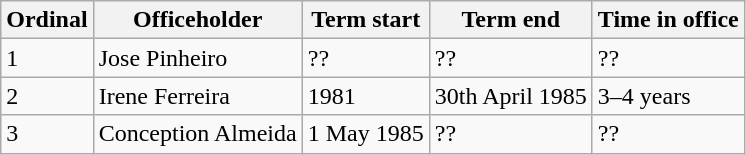<table class="wikitable sortable">
<tr>
<th>Ordinal</th>
<th>Officeholder</th>
<th>Term start</th>
<th>Term end</th>
<th>Time in office</th>
</tr>
<tr>
<td>1</td>
<td>Jose Pinheiro</td>
<td>??</td>
<td>??</td>
<td>??</td>
</tr>
<tr>
<td>2</td>
<td>Irene Ferreira</td>
<td>1981</td>
<td>30th April 1985</td>
<td>3–4 years</td>
</tr>
<tr>
<td>3</td>
<td>Conception Almeida</td>
<td>1 May 1985</td>
<td>??</td>
<td>??</td>
</tr>
</table>
